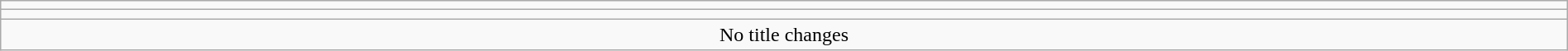<table class="wikitable" style="text-align:center; width:100%;">
<tr>
<td colspan="5"></td>
</tr>
<tr>
<td colspan="5"><strong></strong></td>
</tr>
<tr>
<td colspan="5">No title changes</td>
</tr>
</table>
